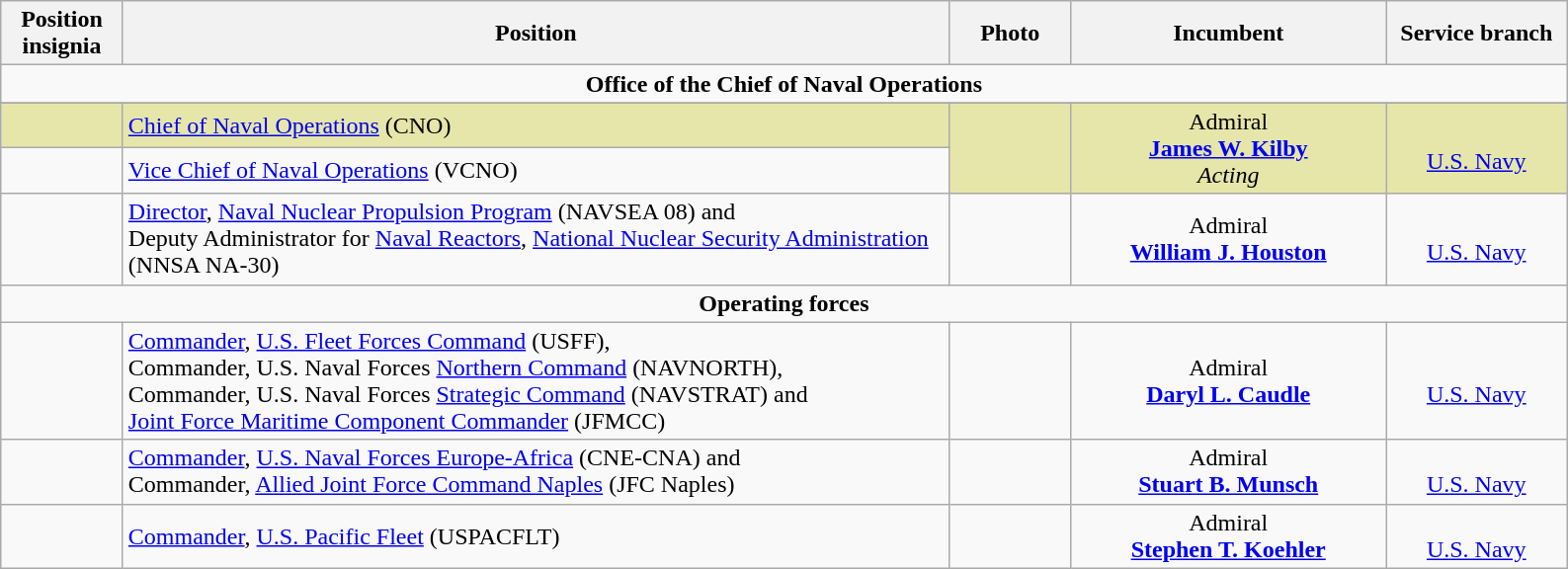<table class="wikitable">
<tr>
<th width="75" style="text-align:center">Position insignia</th>
<th width="550" style="text-align:center">Position</th>
<th width="75" style="text-align:center">Photo</th>
<th width="205" style="text-align:center">Incumbent</th>
<th width="115" style="text-align:center">Service branch</th>
</tr>
<tr>
<td colspan="5" style="text-align:center"><strong>Office of the Chief of Naval Operations</strong></td>
</tr>
<tr>
</tr>
<tr style=background:#e6e6aa;>
<td></td>
<td><a href='#'>Chief of Naval Operations</a> (CNO)</td>
<td rowspan="2"></td>
<td rowspan="2" style="text-align:center">Admiral<br><strong><a href='#'>James W. Kilby</a></strong><br><em>Acting</em></td>
<td rowspan="2" style="text-align:center"><br><a href='#'>U.S. Navy</a></td>
</tr>
<tr>
<td></td>
<td><a href='#'>Vice Chief of Naval Operations</a> (VCNO)</td>
</tr>
<tr>
<td></td>
<td><a href='#'>Director</a>, <a href='#'>Naval Nuclear Propulsion Program</a> (NAVSEA 08) and<br>Deputy Administrator for <a href='#'>Naval Reactors</a>, <a href='#'>National Nuclear Security Administration</a> (NNSA NA-30)</td>
<td></td>
<td style="text-align:center">Admiral<br><strong><a href='#'>William J. Houston</a></strong></td>
<td style="text-align:center"><br><a href='#'>U.S. Navy</a></td>
</tr>
<tr>
<td colspan="5" style="text-align:center"><strong>Operating forces</strong></td>
</tr>
<tr>
<td> </td>
<td><a href='#'>Commander</a>, <a href='#'>U.S. Fleet Forces Command</a> (USFF),<br>Commander, U.S. Naval Forces <a href='#'>Northern Command</a> (NAVNORTH),<br>Commander, U.S. Naval Forces <a href='#'>Strategic Command</a> (NAVSTRAT) and<br><a href='#'>Joint Force Maritime Component Commander</a> (JFMCC)</td>
<td></td>
<td style="text-align:center">Admiral<br><strong><a href='#'>Daryl L. Caudle</a></strong></td>
<td style="text-align:center"><br><a href='#'>U.S. Navy</a></td>
</tr>
<tr>
<td> </td>
<td><a href='#'>Commander</a>, <a href='#'>U.S. Naval Forces Europe-Africa</a> (CNE-CNA) and<br>Commander, <a href='#'>Allied Joint Force Command Naples</a> (JFC Naples)</td>
<td></td>
<td style="text-align:center">Admiral<br><strong><a href='#'>Stuart B. Munsch</a></strong></td>
<td style="text-align:center"><br><a href='#'>U.S. Navy</a></td>
</tr>
<tr>
<td></td>
<td><a href='#'>Commander</a>, <a href='#'>U.S. Pacific Fleet</a> (USPACFLT)</td>
<td></td>
<td style="text-align:center">Admiral<br><strong><a href='#'>Stephen T. Koehler</a></strong></td>
<td style="text-align:center"><br><a href='#'>U.S. Navy</a></td>
</tr>
</table>
